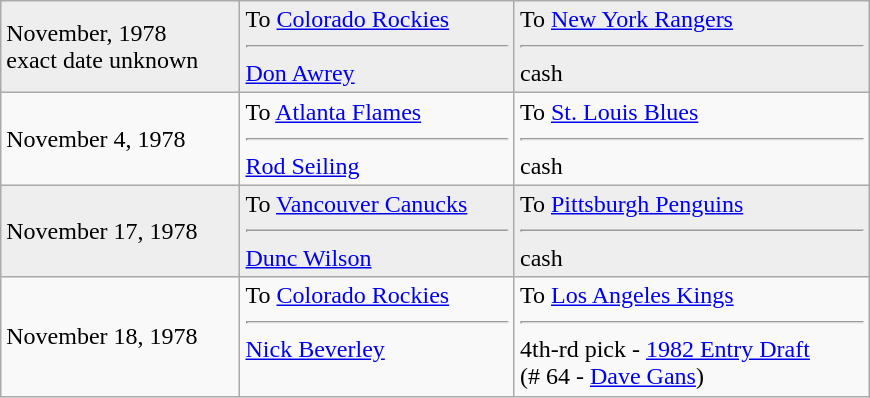<table class="wikitable" style="border:1px solid #999; width:580px;">
<tr style="background:#eee;">
<td>November, 1978<br>exact date unknown</td>
<td valign="top">To <a href='#'>Colorado Rockies</a><hr><a href='#'>Don Awrey</a></td>
<td valign="top">To <a href='#'>New York Rangers</a><hr>cash</td>
</tr>
<tr>
<td>November 4, 1978</td>
<td valign="top">To <a href='#'>Atlanta Flames</a><hr><a href='#'>Rod Seiling</a></td>
<td valign="top">To <a href='#'>St. Louis Blues</a><hr>cash</td>
</tr>
<tr style="background:#eee;">
<td>November 17, 1978</td>
<td valign="top">To <a href='#'>Vancouver Canucks</a><hr><a href='#'>Dunc Wilson</a></td>
<td valign="top">To <a href='#'>Pittsburgh Penguins</a><hr>cash</td>
</tr>
<tr>
<td>November 18, 1978</td>
<td valign="top">To <a href='#'>Colorado Rockies</a><hr><a href='#'>Nick Beverley</a></td>
<td valign="top">To <a href='#'>Los Angeles Kings</a><hr>4th-rd pick - <a href='#'>1982 Entry Draft</a><br>(# 64 - <a href='#'>Dave Gans</a>)</td>
</tr>
</table>
